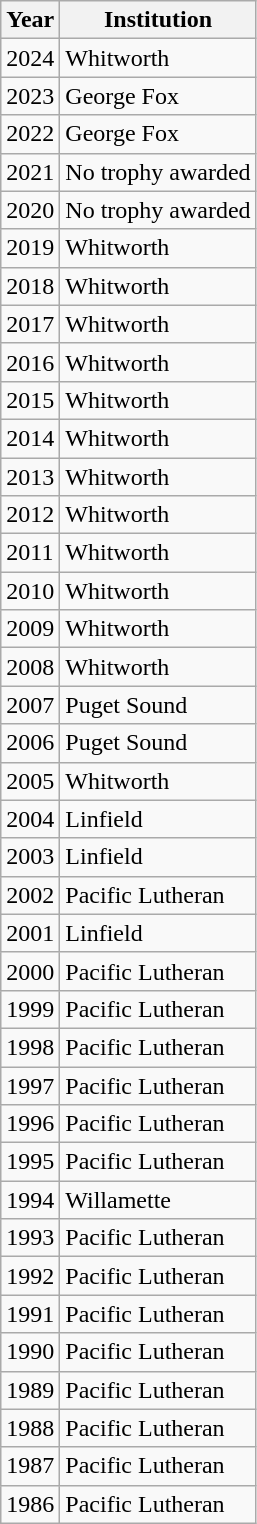<table class="wikitable">
<tr>
<th>Year</th>
<th>Institution</th>
</tr>
<tr>
<td>2024</td>
<td>Whitworth</td>
</tr>
<tr>
<td>2023</td>
<td>George Fox</td>
</tr>
<tr>
<td>2022</td>
<td>George Fox</td>
</tr>
<tr>
<td>2021</td>
<td>No trophy awarded</td>
</tr>
<tr>
<td>2020</td>
<td>No trophy awarded</td>
</tr>
<tr>
<td>2019</td>
<td>Whitworth</td>
</tr>
<tr>
<td>2018</td>
<td>Whitworth</td>
</tr>
<tr>
<td>2017</td>
<td>Whitworth</td>
</tr>
<tr>
<td>2016</td>
<td>Whitworth</td>
</tr>
<tr>
<td>2015</td>
<td>Whitworth</td>
</tr>
<tr>
<td>2014</td>
<td>Whitworth</td>
</tr>
<tr>
<td>2013</td>
<td>Whitworth</td>
</tr>
<tr>
<td>2012</td>
<td>Whitworth</td>
</tr>
<tr>
<td>2011</td>
<td>Whitworth</td>
</tr>
<tr>
<td>2010</td>
<td>Whitworth</td>
</tr>
<tr>
<td>2009</td>
<td>Whitworth</td>
</tr>
<tr>
<td>2008</td>
<td>Whitworth</td>
</tr>
<tr>
<td>2007</td>
<td>Puget Sound</td>
</tr>
<tr>
<td>2006</td>
<td>Puget Sound</td>
</tr>
<tr>
<td>2005</td>
<td>Whitworth</td>
</tr>
<tr>
<td>2004</td>
<td>Linfield</td>
</tr>
<tr>
<td>2003</td>
<td>Linfield</td>
</tr>
<tr>
<td>2002</td>
<td>Pacific Lutheran</td>
</tr>
<tr>
<td>2001</td>
<td>Linfield</td>
</tr>
<tr>
<td>2000</td>
<td>Pacific Lutheran</td>
</tr>
<tr>
<td>1999</td>
<td>Pacific Lutheran</td>
</tr>
<tr>
<td>1998</td>
<td>Pacific Lutheran</td>
</tr>
<tr>
<td>1997</td>
<td>Pacific Lutheran</td>
</tr>
<tr>
<td>1996</td>
<td>Pacific Lutheran</td>
</tr>
<tr>
<td>1995</td>
<td>Pacific Lutheran</td>
</tr>
<tr>
<td>1994</td>
<td>Willamette</td>
</tr>
<tr>
<td>1993</td>
<td>Pacific Lutheran</td>
</tr>
<tr>
<td>1992</td>
<td>Pacific Lutheran</td>
</tr>
<tr>
<td>1991</td>
<td>Pacific Lutheran</td>
</tr>
<tr>
<td>1990</td>
<td>Pacific Lutheran</td>
</tr>
<tr>
<td>1989</td>
<td>Pacific Lutheran</td>
</tr>
<tr>
<td>1988</td>
<td>Pacific Lutheran</td>
</tr>
<tr>
<td>1987</td>
<td>Pacific Lutheran</td>
</tr>
<tr>
<td>1986</td>
<td>Pacific Lutheran</td>
</tr>
</table>
